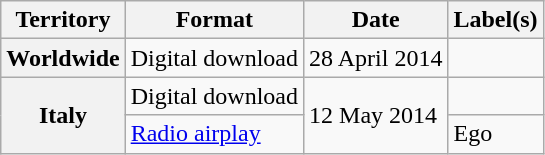<table class="wikitable plainrowheaders">
<tr>
<th scope="col">Territory</th>
<th scope="col">Format</th>
<th scope="col">Date</th>
<th scope="col">Label(s)</th>
</tr>
<tr>
<th scope="row">Worldwide</th>
<td>Digital download</td>
<td>28 April 2014</td>
<td></td>
</tr>
<tr>
<th scope="row" rowspan="2">Italy</th>
<td>Digital download</td>
<td rowspan="2">12 May 2014</td>
<td></td>
</tr>
<tr>
<td><a href='#'>Radio airplay</a></td>
<td>Ego</td>
</tr>
</table>
